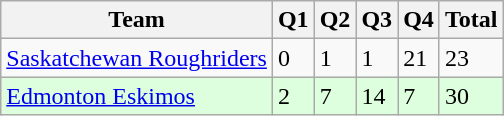<table class="wikitable">
<tr>
<th>Team</th>
<th>Q1</th>
<th>Q2</th>
<th>Q3</th>
<th>Q4</th>
<th>Total</th>
</tr>
<tr>
<td><a href='#'>Saskatchewan Roughriders</a></td>
<td>0</td>
<td>1</td>
<td>1</td>
<td>21</td>
<td>23</td>
</tr>
<tr style="background-color:#DDFFDD">
<td><a href='#'>Edmonton Eskimos</a></td>
<td>2</td>
<td>7</td>
<td>14</td>
<td>7</td>
<td>30</td>
</tr>
</table>
